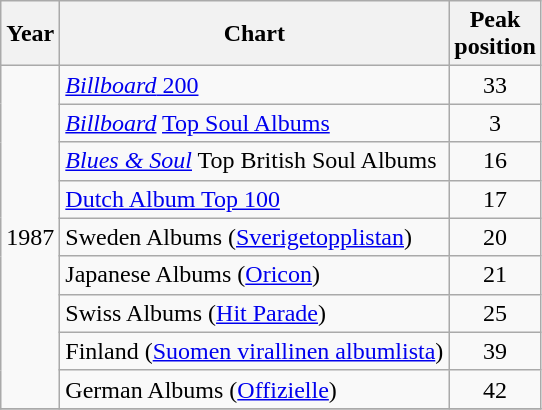<table class="wikitable">
<tr>
<th>Year</th>
<th>Chart</th>
<th>Peak<br>position</th>
</tr>
<tr>
<td rowspan="9">1987</td>
<td><a href='#'><em>Billboard</em> 200</a></td>
<td align="center">33</td>
</tr>
<tr>
<td><em><a href='#'>Billboard</a></em> <a href='#'>Top Soul Albums</a></td>
<td align="center">3</td>
</tr>
<tr>
<td><em><a href='#'>Blues & Soul</a></em> Top British Soul Albums </td>
<td align="center">16</td>
</tr>
<tr>
<td><a href='#'>Dutch Album Top 100</a></td>
<td align="center">17</td>
</tr>
<tr>
<td>Sweden Albums (<a href='#'>Sverigetopplistan</a>)</td>
<td align="center">20</td>
</tr>
<tr>
<td>Japanese Albums (<a href='#'>Oricon</a>)</td>
<td align="center">21</td>
</tr>
<tr>
<td>Swiss Albums (<a href='#'>Hit Parade</a>)</td>
<td align="center">25</td>
</tr>
<tr>
<td>Finland (<a href='#'>Suomen virallinen albumlista</a>)</td>
<td align="center">39</td>
</tr>
<tr>
<td>German Albums (<a href='#'>Offizielle</a>)</td>
<td align="center">42</td>
</tr>
<tr>
</tr>
</table>
